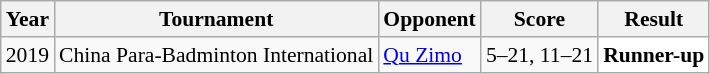<table class="sortable wikitable" style="font-size: 90%;">
<tr>
<th>Year</th>
<th>Tournament</th>
<th>Opponent</th>
<th>Score</th>
<th>Result</th>
</tr>
<tr>
<td align="center">2019</td>
<td align="left">China Para-Badminton International</td>
<td align="left"> <a href='#'>Qu Zimo</a></td>
<td align="left">5–21, 11–21</td>
<td style="text-align:left; background:white"> <strong>Runner-up</strong></td>
</tr>
</table>
